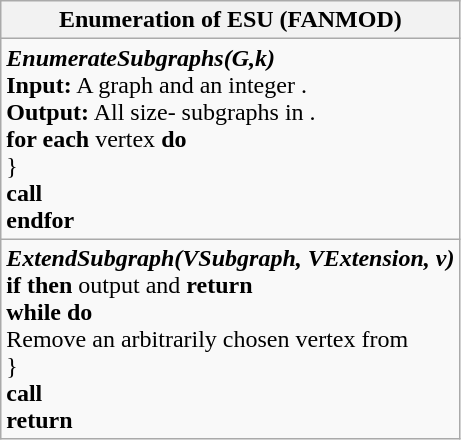<table class="wikitable">
<tr>
<th>Enumeration of ESU (FANMOD)</th>
</tr>
<tr>
<td><strong><em>EnumerateSubgraphs(G,k)</em></strong><br><strong>Input:</strong> A graph  and an integer .<br><strong>Output:</strong> All size- subgraphs in .<br><strong>for each</strong> vertex  <strong>do</strong><br>}<br><strong>call</strong> <br><strong>endfor</strong></td>
</tr>
<tr>
<td><strong><em>ExtendSubgraph(VSubgraph, VExtension, v)</em></strong><br><strong>if</strong>  <strong>then</strong> output  and <strong>return</strong><br><strong>while</strong>  <strong>do</strong><br>Remove an arbitrarily chosen vertex  from <br>}<br><strong>call</strong> <br><strong>return</strong></td>
</tr>
</table>
